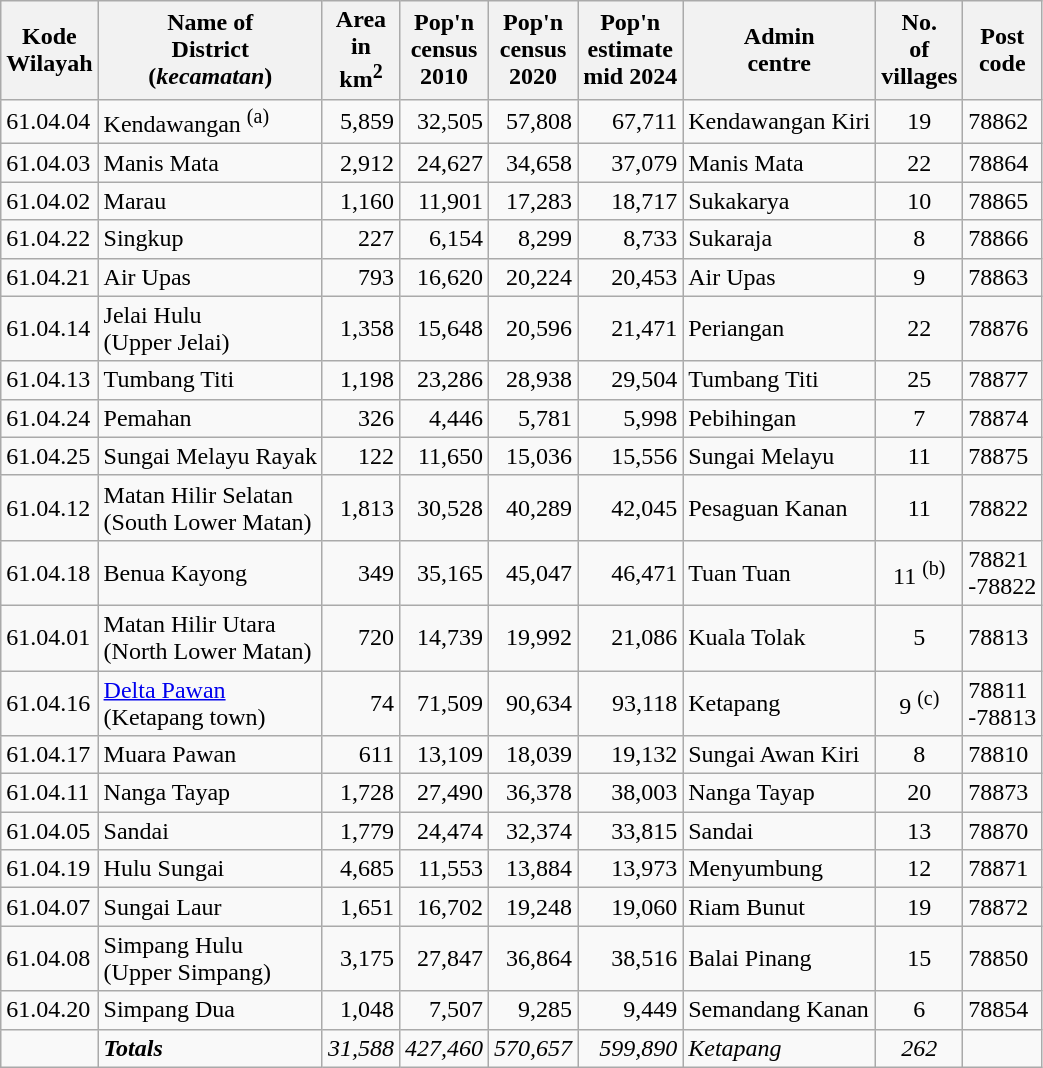<table class="sortable wikitable">
<tr>
<th>Kode <br>Wilayah</th>
<th>Name of<br>District<br>(<em>kecamatan</em>)</th>
<th>Area <br> in<br>km<sup>2</sup></th>
<th>Pop'n<br>census<br>2010</th>
<th>Pop'n<br>census<br>2020</th>
<th>Pop'n<br>estimate<br>mid 2024</th>
<th>Admin<br>centre</th>
<th>No.<br>of<br>villages</th>
<th>Post<br>code</th>
</tr>
<tr>
<td>61.04.04</td>
<td>Kendawangan <sup>(a)</sup></td>
<td align="right">5,859</td>
<td align="right">32,505</td>
<td align="right">57,808</td>
<td align="right">67,711</td>
<td>Kendawangan Kiri</td>
<td align="center">19</td>
<td>78862</td>
</tr>
<tr>
<td>61.04.03</td>
<td>Manis Mata</td>
<td align="right">2,912</td>
<td align="right">24,627</td>
<td align="right">34,658</td>
<td align="right">37,079</td>
<td>Manis Mata</td>
<td align="center">22</td>
<td>78864</td>
</tr>
<tr>
<td>61.04.02</td>
<td>Marau</td>
<td align="right">1,160</td>
<td align="right">11,901</td>
<td align="right">17,283</td>
<td align="right">18,717</td>
<td>Sukakarya</td>
<td align="center">10</td>
<td>78865</td>
</tr>
<tr>
<td>61.04.22</td>
<td>Singkup</td>
<td align="right">227</td>
<td align="right">6,154</td>
<td align="right">8,299</td>
<td align="right">8,733</td>
<td>Sukaraja</td>
<td align="center">8</td>
<td>78866</td>
</tr>
<tr>
<td>61.04.21</td>
<td>Air Upas</td>
<td align="right">793</td>
<td align="right">16,620</td>
<td align="right">20,224</td>
<td align="right">20,453</td>
<td>Air Upas</td>
<td align="center">9</td>
<td>78863</td>
</tr>
<tr>
<td>61.04.14</td>
<td>Jelai Hulu <br>(Upper Jelai)</td>
<td align="right">1,358</td>
<td align="right">15,648</td>
<td align="right">20,596</td>
<td align="right">21,471</td>
<td>Periangan</td>
<td align="center">22</td>
<td>78876</td>
</tr>
<tr>
<td>61.04.13</td>
<td>Tumbang Titi</td>
<td align="right">1,198</td>
<td align="right">23,286</td>
<td align="right">28,938</td>
<td align="right">29,504</td>
<td>Tumbang Titi</td>
<td align="center">25</td>
<td>78877</td>
</tr>
<tr>
<td>61.04.24</td>
<td>Pemahan</td>
<td align="right">326</td>
<td align="right">4,446</td>
<td align="right">5,781</td>
<td align="right">5,998</td>
<td>Pebihingan</td>
<td align="center">7</td>
<td>78874</td>
</tr>
<tr>
<td>61.04.25</td>
<td>Sungai Melayu Rayak</td>
<td align="right">122</td>
<td align="right">11,650</td>
<td align="right">15,036</td>
<td align="right">15,556</td>
<td>Sungai Melayu</td>
<td align="center">11</td>
<td>78875</td>
</tr>
<tr>
<td>61.04.12</td>
<td>Matan Hilir Selatan <br>(South Lower Matan)</td>
<td align="right">1,813</td>
<td align="right">30,528</td>
<td align="right">40,289</td>
<td align="right">42,045</td>
<td>Pesaguan Kanan</td>
<td align="center">11</td>
<td>78822</td>
</tr>
<tr>
<td>61.04.18</td>
<td>Benua Kayong</td>
<td align="right">349</td>
<td align="right">35,165</td>
<td align="right">45,047</td>
<td align="right">46,471</td>
<td>Tuan Tuan</td>
<td align="center">11 <sup>(b)</sup></td>
<td>78821<br>-78822</td>
</tr>
<tr>
<td>61.04.01</td>
<td>Matan Hilir Utara <br>(North Lower Matan)</td>
<td align="right">720</td>
<td align="right">14,739</td>
<td align="right">19,992</td>
<td align="right">21,086</td>
<td>Kuala Tolak</td>
<td align="center">5</td>
<td>78813</td>
</tr>
<tr>
<td>61.04.16</td>
<td><a href='#'>Delta Pawan</a> <br>(Ketapang town)</td>
<td align="right">74</td>
<td align="right">71,509</td>
<td align="right">90,634</td>
<td align="right">93,118</td>
<td>Ketapang</td>
<td align="center">9 <sup>(c)</sup></td>
<td>78811<br>-78813</td>
</tr>
<tr>
<td>61.04.17</td>
<td>Muara Pawan</td>
<td align="right">611</td>
<td align="right">13,109</td>
<td align="right">18,039</td>
<td align="right">19,132</td>
<td>Sungai Awan Kiri</td>
<td align="center">8</td>
<td>78810</td>
</tr>
<tr>
<td>61.04.11</td>
<td>Nanga Tayap</td>
<td align="right">1,728</td>
<td align="right">27,490</td>
<td align="right">36,378</td>
<td align="right">38,003</td>
<td>Nanga Tayap</td>
<td align="center">20</td>
<td>78873</td>
</tr>
<tr>
<td>61.04.05</td>
<td>Sandai</td>
<td align="right">1,779</td>
<td align="right">24,474</td>
<td align="right">32,374</td>
<td align="right">33,815</td>
<td>Sandai</td>
<td align="center">13</td>
<td>78870</td>
</tr>
<tr>
<td>61.04.19</td>
<td>Hulu Sungai</td>
<td align="right">4,685</td>
<td align="right">11,553</td>
<td align="right">13,884</td>
<td align="right">13,973</td>
<td>Menyumbung</td>
<td align="center">12</td>
<td>78871</td>
</tr>
<tr>
<td>61.04.07</td>
<td>Sungai Laur</td>
<td align="right">1,651</td>
<td align="right">16,702</td>
<td align="right">19,248</td>
<td align="right">19,060</td>
<td>Riam Bunut</td>
<td align="center">19</td>
<td>78872</td>
</tr>
<tr>
<td>61.04.08</td>
<td>Simpang Hulu <br>(Upper Simpang)</td>
<td align="right">3,175</td>
<td align="right">27,847</td>
<td align="right">36,864</td>
<td align="right">38,516</td>
<td>Balai Pinang</td>
<td align="center">15</td>
<td>78850</td>
</tr>
<tr>
<td>61.04.20</td>
<td>Simpang Dua</td>
<td align="right">1,048</td>
<td align="right">7,507</td>
<td align="right">9,285</td>
<td align="right">9,449</td>
<td>Semandang Kanan</td>
<td align="center">6</td>
<td>78854</td>
</tr>
<tr>
<td></td>
<td><strong><em>Totals</em></strong></td>
<td align="right"><em>31,588</em></td>
<td align="right"><em>427,460</em></td>
<td align="right"><em>570,657</em></td>
<td align="right"><em>599,890</em></td>
<td><em>Ketapang</em></td>
<td align="center"><em>262</em></td>
<td></td>
</tr>
</table>
